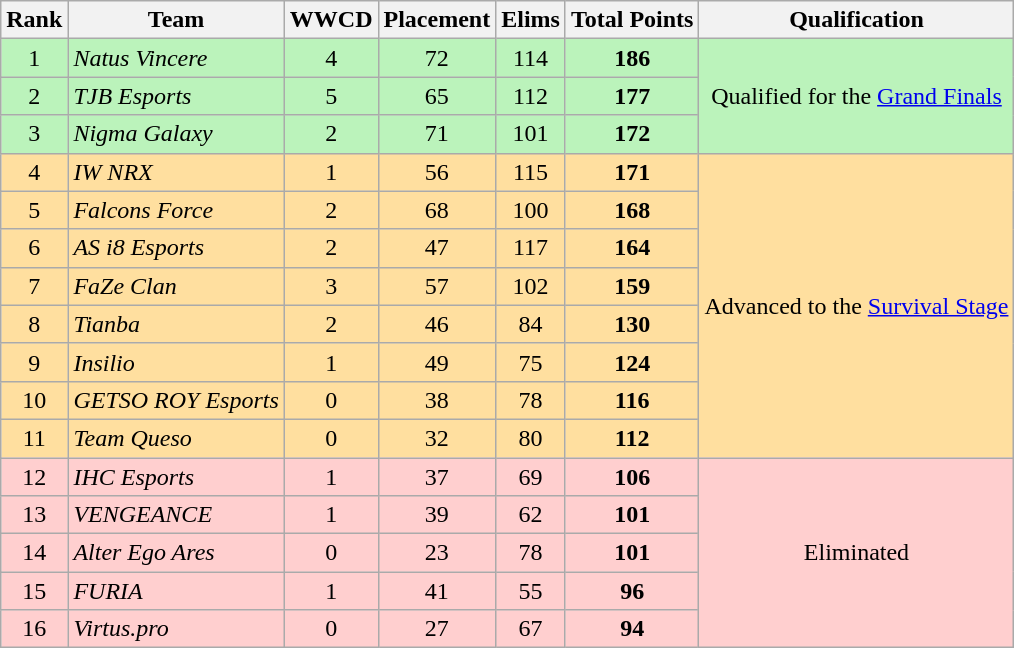<table class="wikitable" style="text-align:center">
<tr>
<th>Rank</th>
<th>Team</th>
<th>WWCD</th>
<th>Placement</th>
<th>Elims</th>
<th>Total Points</th>
<th>Qualification</th>
</tr>
<tr style="background:#BBF3BB">
<td>1</td>
<td style="text-align:left"><em>Natus Vincere</em></td>
<td>4</td>
<td>72</td>
<td>114</td>
<td><strong>186</strong></td>
<td rowspan="3">Qualified for the <a href='#'>Grand Finals</a></td>
</tr>
<tr style="background:#BBF3BB">
<td>2</td>
<td style="text-align:left"><em>TJB Esports</em></td>
<td>5</td>
<td>65</td>
<td>112</td>
<td><strong>177</strong></td>
</tr>
<tr style="background:#BBF3BB">
<td>3</td>
<td style="text-align:left"><em>Nigma Galaxy</em></td>
<td>2</td>
<td>71</td>
<td>101</td>
<td><strong>172</strong></td>
</tr>
<tr style="background:#FFDF9F">
<td>4</td>
<td style="text-align:left"><em>IW NRX</em></td>
<td>1</td>
<td>56</td>
<td>115</td>
<td><strong>171</strong></td>
<td rowspan="8">Advanced to the <a href='#'>Survival Stage</a></td>
</tr>
<tr style="background:#FFDF9F">
<td>5</td>
<td style="text-align:left"><em>Falcons Force</em></td>
<td>2</td>
<td>68</td>
<td>100</td>
<td><strong>168</strong></td>
</tr>
<tr style="background:#FFDF9F">
<td>6</td>
<td style="text-align:left"><em>AS i8 Esports</em></td>
<td>2</td>
<td>47</td>
<td>117</td>
<td><strong>164</strong></td>
</tr>
<tr style="background:#FFDF9F">
<td>7</td>
<td style="text-align:left"><em>FaZe Clan</em></td>
<td>3</td>
<td>57</td>
<td>102</td>
<td><strong>159</strong></td>
</tr>
<tr style="background:#FFDF9F">
<td>8</td>
<td style="text-align:left"><em>Tianba</em></td>
<td>2</td>
<td>46</td>
<td>84</td>
<td><strong>130</strong></td>
</tr>
<tr style="background:#FFDF9F">
<td>9</td>
<td style="text-align:left"><em>Insilio</em></td>
<td>1</td>
<td>49</td>
<td>75</td>
<td><strong>124</strong></td>
</tr>
<tr style="background:#FFDF9F">
<td>10</td>
<td style="text-align:left"><em>GETSO ROY Esports</em></td>
<td>0</td>
<td>38</td>
<td>78</td>
<td><strong>116</strong></td>
</tr>
<tr style="background:#FFDF9F">
<td>11</td>
<td style="text-align:left"><em>Team Queso</em></td>
<td>0</td>
<td>32</td>
<td>80</td>
<td><strong>112</strong></td>
</tr>
<tr style="background:#FFCFCF">
<td>12</td>
<td style="text-align:left"><em>IHC Esports</em></td>
<td>1</td>
<td>37</td>
<td>69</td>
<td><strong>106</strong></td>
<td rowspan="5">Eliminated</td>
</tr>
<tr style="background:#FFCFCF">
<td>13</td>
<td style="text-align:left"><em>VENGEANCE</em></td>
<td>1</td>
<td>39</td>
<td>62</td>
<td><strong>101</strong></td>
</tr>
<tr style="background:#FFCFCF">
<td>14</td>
<td style="text-align:left"><em>Alter Ego Ares</em></td>
<td>0</td>
<td>23</td>
<td>78</td>
<td><strong>101</strong></td>
</tr>
<tr style="background:#FFCFCF">
<td>15</td>
<td style="text-align:left"><em>FURIA</em></td>
<td>1</td>
<td>41</td>
<td>55</td>
<td><strong>96</strong></td>
</tr>
<tr style="background:#FFCFCF">
<td>16</td>
<td style="text-align:left"><em>Virtus.pro</em></td>
<td>0</td>
<td>27</td>
<td>67</td>
<td><strong>94</strong></td>
</tr>
</table>
